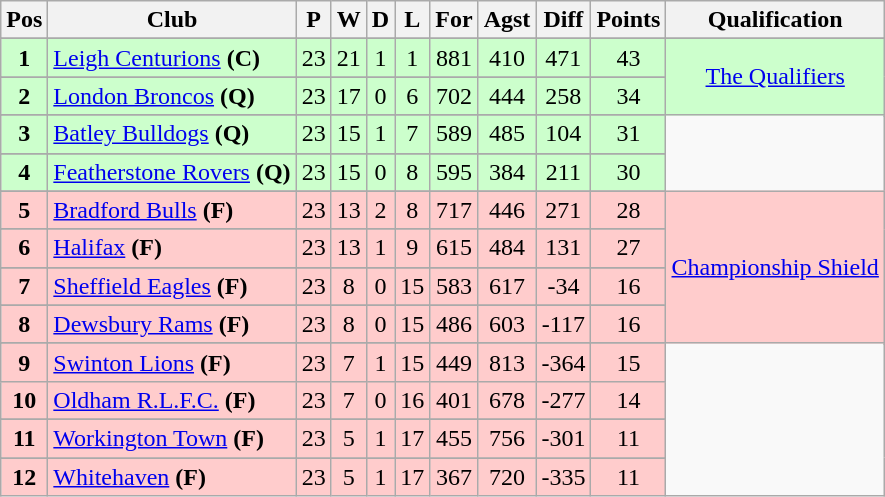<table class="wikitable" style="text-align:center;">
<tr>
<th><strong>Pos</strong></th>
<th><strong>Club</strong></th>
<th><strong>P</strong></th>
<th><strong>W</strong></th>
<th><strong>D</strong></th>
<th><strong>L</strong></th>
<th><strong>For</strong></th>
<th><strong>Agst</strong></th>
<th><strong>Diff</strong></th>
<th><strong>Points</strong></th>
<th><strong>Qualification</strong></th>
</tr>
<tr --->
</tr>
<tr align=center style="background:#ccffcc;">
<td><strong>1</strong></td>
<td style="text-align:left;"> <a href='#'>Leigh Centurions</a> <strong>(C)</strong></td>
<td>23</td>
<td>21</td>
<td>1</td>
<td>1</td>
<td>881</td>
<td>410</td>
<td>471</td>
<td>43</td>
<td rowspan=4><a href='#'>The Qualifiers</a></td>
</tr>
<tr --->
</tr>
<tr align=center style="background:#ccffcc;">
<td><strong>2</strong></td>
<td style="text-align:left;"> <a href='#'>London Broncos</a> <strong>(Q)</strong></td>
<td>23</td>
<td>17</td>
<td>0</td>
<td>6</td>
<td>702</td>
<td>444</td>
<td>258</td>
<td>34</td>
</tr>
<tr -->
</tr>
<tr align=center style="background:#ccffcc;">
<td><strong>3</strong></td>
<td style="text-align:left;"> <a href='#'>Batley Bulldogs</a> <strong>(Q)</strong></td>
<td>23</td>
<td>15</td>
<td>1</td>
<td>7</td>
<td>589</td>
<td>485</td>
<td>104</td>
<td>31</td>
</tr>
<tr --->
</tr>
<tr align=center style="background:#ccffcc">
<td><strong>4</strong></td>
<td style="text-align:left;"> <a href='#'>Featherstone Rovers</a> <strong>(Q)</strong></td>
<td>23</td>
<td>15</td>
<td>0</td>
<td>8</td>
<td>595</td>
<td>384</td>
<td>211</td>
<td>30</td>
</tr>
<tr --->
</tr>
<tr align=center style="background:#FFCCCC;">
<td><strong>5</strong></td>
<td style="text-align:left;"> <a href='#'>Bradford Bulls</a> <strong>(F)</strong></td>
<td>23</td>
<td>13</td>
<td>2</td>
<td>8</td>
<td>717</td>
<td>446</td>
<td>271</td>
<td>28</td>
<td rowspan=8><a href='#'>Championship Shield</a></td>
</tr>
<tr --->
</tr>
<tr align=center style="background:#FFCCCC">
<td><strong>6</strong></td>
<td style="text-align:left;"> <a href='#'>Halifax</a> <strong>(F)</strong></td>
<td>23</td>
<td>13</td>
<td>1</td>
<td>9</td>
<td>615</td>
<td>484</td>
<td>131</td>
<td>27</td>
</tr>
<tr --->
</tr>
<tr align=center style="background:#FFCCCC">
<td><strong>7</strong></td>
<td style="text-align:left;"> <a href='#'>Sheffield Eagles</a> <strong>(F)</strong></td>
<td>23</td>
<td>8</td>
<td>0</td>
<td>15</td>
<td>583</td>
<td>617</td>
<td>-34</td>
<td>16</td>
</tr>
<tr --->
</tr>
<tr align=center style="background:#FFCCCC">
<td><strong>8</strong></td>
<td style="text-align:left;"> <a href='#'>Dewsbury Rams</a> <strong>(F)</strong></td>
<td>23</td>
<td>8</td>
<td>0</td>
<td>15</td>
<td>486</td>
<td>603</td>
<td>-117</td>
<td>16</td>
</tr>
<tr --->
</tr>
<tr align=center style="background:#FFCCCC">
<td><strong>9</strong></td>
<td style="text-align:left;"> <a href='#'>Swinton Lions</a> <strong>(F)</strong></td>
<td>23</td>
<td>7</td>
<td>1</td>
<td>15</td>
<td>449</td>
<td>813</td>
<td>-364</td>
<td>15</td>
</tr>
<tr align=center style="background:#FFCCCC">
<td><strong>10</strong></td>
<td style="text-align:left;"> <a href='#'>Oldham R.L.F.C.</a> <strong>(F)</strong></td>
<td>23</td>
<td>7</td>
<td>0</td>
<td>16</td>
<td>401</td>
<td>678</td>
<td>-277</td>
<td>14</td>
</tr>
<tr --->
</tr>
<tr align=center style="background:#FFCCCC">
<td><strong>11</strong></td>
<td style="text-align:left;"> <a href='#'>Workington Town</a> <strong>(F)</strong></td>
<td>23</td>
<td>5</td>
<td>1</td>
<td>17</td>
<td>455</td>
<td>756</td>
<td>-301</td>
<td>11</td>
</tr>
<tr --->
</tr>
<tr align=center style="background:#FFCCCC;">
<td><strong>12</strong></td>
<td style="text-align:left;"> <a href='#'>Whitehaven</a> <strong>(F)</strong></td>
<td>23</td>
<td>5</td>
<td>1</td>
<td>17</td>
<td>367</td>
<td>720</td>
<td>-335</td>
<td>11</td>
</tr>
</table>
